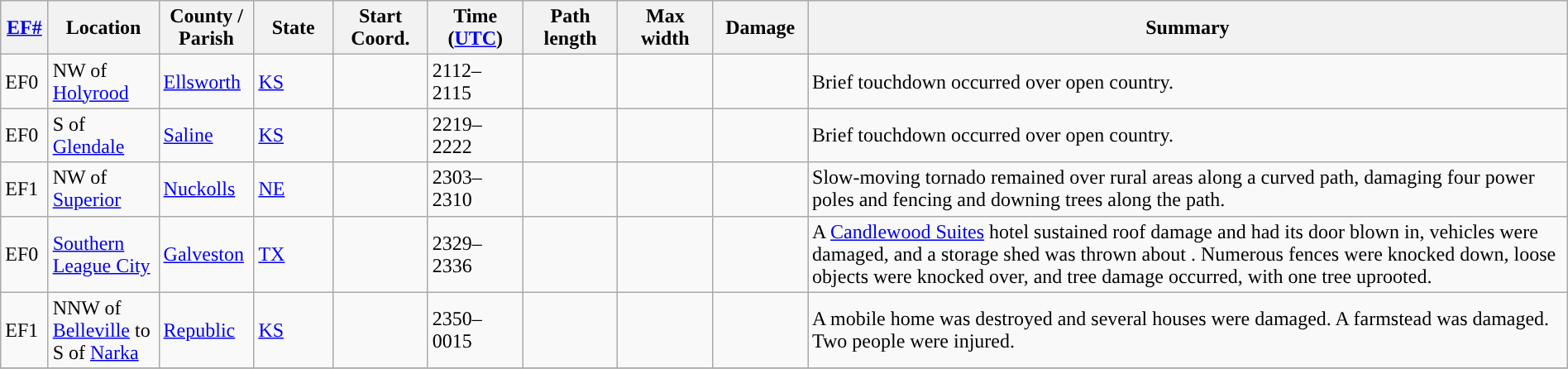<table class="wikitable sortable" style="width:100%;">
<tr>
<th scope="col" width="3%" align="center"><a href='#'>EF#</a></th>
<th scope="col" width="7%" align="center" class="unsortable">Location</th>
<th scope="col" width="6%" align="center" class="unsortable">County / Parish</th>
<th scope="col" width="5%" align="center">State</th>
<th scope="col" width="6%" align="center">Start Coord.</th>
<th scope="col" width="6%" align="center">Time (<a href='#'>UTC</a>)</th>
<th scope="col" width="6%" align="center">Path length</th>
<th scope="col" width="6%" align="center">Max width</th>
<th scope="col" width="6%" align="center">Damage</th>
<th scope="col" width="48%" class="unsortable" align="center">Summary</th>
</tr>
<tr>
<td>EF0</td>
<td>NW of <a href='#'>Holyrood</a></td>
<td><a href='#'>Ellsworth</a></td>
<td><a href='#'>KS</a></td>
<td></td>
<td>2112–2115</td>
<td></td>
<td></td>
<td></td>
<td>Brief touchdown occurred over open country.</td>
</tr>
<tr>
<td>EF0</td>
<td>S of <a href='#'>Glendale</a></td>
<td><a href='#'>Saline</a></td>
<td><a href='#'>KS</a></td>
<td></td>
<td>2219–2222</td>
<td></td>
<td></td>
<td></td>
<td>Brief touchdown occurred over open country.</td>
</tr>
<tr>
<td>EF1</td>
<td>NW of <a href='#'>Superior</a></td>
<td><a href='#'>Nuckolls</a></td>
<td><a href='#'>NE</a></td>
<td></td>
<td>2303–2310</td>
<td></td>
<td></td>
<td></td>
<td>Slow-moving tornado remained over rural areas along a curved path, damaging four power poles and fencing and downing trees along the path.</td>
</tr>
<tr>
<td>EF0</td>
<td><a href='#'>Southern League City</a></td>
<td><a href='#'>Galveston</a></td>
<td><a href='#'>TX</a></td>
<td></td>
<td>2329–2336</td>
<td></td>
<td></td>
<td></td>
<td>A <a href='#'>Candlewood Suites</a> hotel sustained roof damage and had its door blown in, vehicles were damaged, and a storage shed was thrown about . Numerous fences were knocked down, loose objects were knocked over, and tree damage occurred, with one tree uprooted.</td>
</tr>
<tr>
<td>EF1</td>
<td>NNW of <a href='#'>Belleville</a> to S of <a href='#'>Narka</a></td>
<td><a href='#'>Republic</a></td>
<td><a href='#'>KS</a></td>
<td></td>
<td>2350–0015</td>
<td></td>
<td></td>
<td></td>
<td>A mobile home was destroyed and several houses were damaged. A farmstead was damaged. Two people were injured.</td>
</tr>
<tr>
</tr>
</table>
